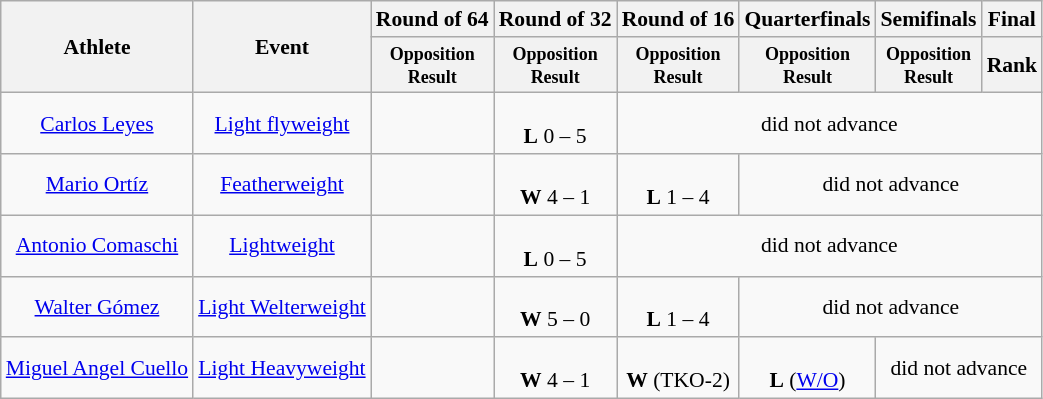<table class=wikitable style="font-size:90%">
<tr>
<th rowspan="2">Athlete</th>
<th rowspan="2">Event</th>
<th>Round of 64</th>
<th>Round of 32</th>
<th>Round of 16</th>
<th>Quarterfinals</th>
<th>Semifinals</th>
<th colspan="2">Final</th>
</tr>
<tr>
<th style="line-height:1em"><small>Opposition<br>Result</small></th>
<th style="line-height:1em"><small>Opposition<br>Result</small></th>
<th style="line-height:1em"><small>Opposition<br>Result</small></th>
<th style="line-height:1em"><small>Opposition<br>Result</small></th>
<th style="line-height:1em"><small>Opposition<br>Result</small></th>
<th>Rank</th>
</tr>
<tr align="center">
<td><a href='#'>Carlos Leyes</a></td>
<td><a href='#'>Light flyweight</a></td>
<td></td>
<td align="center"><br><strong>L</strong> 0 – 5</td>
<td colspan="4">did not advance</td>
</tr>
<tr align="center">
<td><a href='#'>Mario Ortíz</a></td>
<td><a href='#'>Featherweight</a></td>
<td></td>
<td align="center"><br><strong>W</strong> 4 – 1</td>
<td align="center"><br><strong>L</strong> 1 – 4</td>
<td align="center" colspan="3">did not advance</td>
</tr>
<tr align="center">
<td><a href='#'>Antonio Comaschi</a></td>
<td><a href='#'>Lightweight</a></td>
<td></td>
<td align="center"><br><strong>L</strong> 0 – 5</td>
<td align="center" colspan="4">did not advance</td>
</tr>
<tr align="center">
<td><a href='#'>Walter Gómez</a></td>
<td><a href='#'>Light Welterweight</a></td>
<td></td>
<td align="center"><br><strong>W</strong> 5 – 0</td>
<td align="center"><br><strong>L</strong> 1 – 4</td>
<td align="center" colspan="4">did not advance</td>
</tr>
<tr align="center">
<td><a href='#'>Miguel Angel Cuello</a></td>
<td><a href='#'>Light Heavyweight</a></td>
<td></td>
<td align="center"><br><strong>W</strong> 4 – 1</td>
<td align="center"><br><strong>W</strong> (TKO-2)</td>
<td align="center"><br><strong>L</strong> (<a href='#'>W/O</a>)</td>
<td align="center" colspan="2">did not advance</td>
</tr>
</table>
